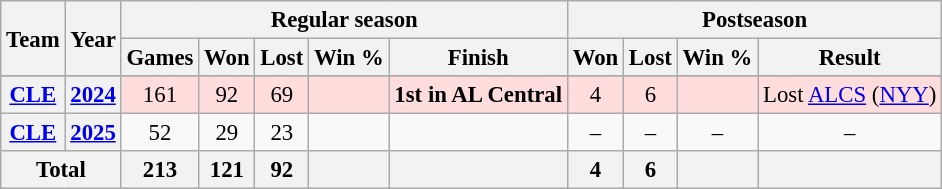<table class="wikitable" style="font-size: 95%; text-align:center;">
<tr>
<th rowspan="2">Team</th>
<th rowspan="2">Year</th>
<th colspan="5">Regular season</th>
<th colspan="5">Postseason</th>
</tr>
<tr>
<th>Games</th>
<th>Won</th>
<th>Lost</th>
<th>Win %</th>
<th>Finish</th>
<th>Won</th>
<th>Lost</th>
<th>Win %</th>
<th>Result</th>
</tr>
<tr ! style="background:#fdd;">
</tr>
<tr style="background:#fdd;" !>
<th><a href='#'>CLE</a></th>
<th><a href='#'>2024</a></th>
<td>161</td>
<td>92</td>
<td>69</td>
<td></td>
<td><strong>1st in AL Central</strong></td>
<td>4</td>
<td>6</td>
<td></td>
<td>Lost <a href='#'>ALCS</a> (<a href='#'>NYY</a>)</td>
</tr>
<tr>
<th><a href='#'>CLE</a></th>
<th><a href='#'>2025</a></th>
<td>52</td>
<td>29</td>
<td>23</td>
<td></td>
<td></td>
<td>–</td>
<td>–</td>
<td>–</td>
<td>–</td>
</tr>
<tr>
<th colspan="2">Total</th>
<th>213</th>
<th>121</th>
<th>92</th>
<th></th>
<th></th>
<th>4</th>
<th>6</th>
<th></th>
<th></th>
</tr>
</table>
